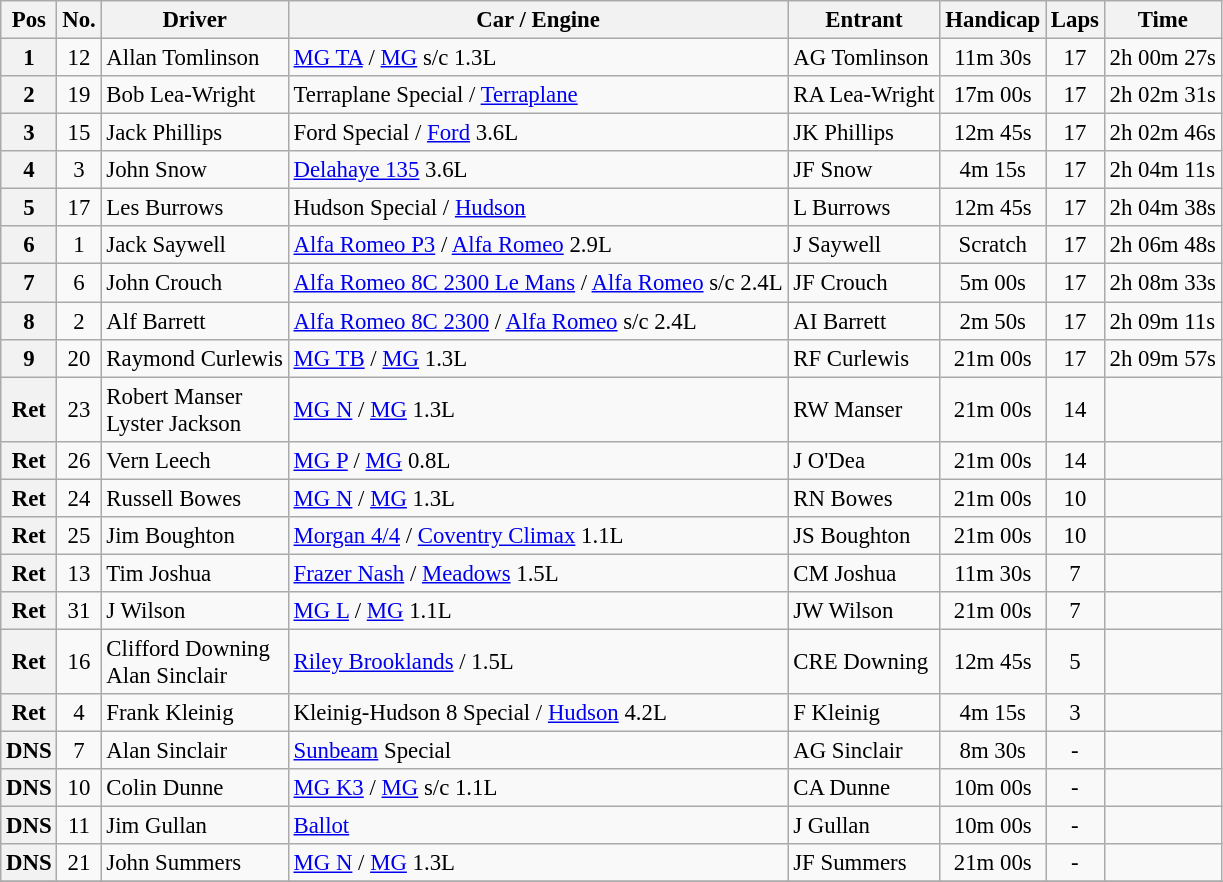<table class="wikitable" style="font-size: 95%;">
<tr>
<th>Pos</th>
<th>No.</th>
<th>Driver</th>
<th>Car / Engine</th>
<th>Entrant</th>
<th>Handicap</th>
<th>Laps</th>
<th>Time</th>
</tr>
<tr>
<th>1</th>
<td align="center">12</td>
<td> Allan Tomlinson</td>
<td><a href='#'>MG TA</a> / <a href='#'>MG</a> s/c 1.3L</td>
<td>AG Tomlinson</td>
<td align="center">11m 30s</td>
<td align="center">17</td>
<td>2h 00m 27s</td>
</tr>
<tr>
<th>2</th>
<td align="center">19</td>
<td> Bob Lea-Wright</td>
<td>Terraplane Special / <a href='#'>Terraplane</a></td>
<td>RA Lea-Wright</td>
<td align="center">17m 00s</td>
<td align="center">17</td>
<td>2h 02m 31s</td>
</tr>
<tr>
<th>3</th>
<td align="center">15</td>
<td> Jack Phillips</td>
<td>Ford Special / <a href='#'>Ford</a> 3.6L</td>
<td>JK Phillips</td>
<td align="center">12m 45s</td>
<td align="center">17</td>
<td>2h 02m 46s</td>
</tr>
<tr>
<th>4</th>
<td align="center">3</td>
<td> John Snow</td>
<td><a href='#'>Delahaye 135</a> 3.6L</td>
<td>JF Snow</td>
<td align="center">4m 15s</td>
<td align="center">17</td>
<td>2h 04m 11s</td>
</tr>
<tr>
<th>5</th>
<td align="center">17</td>
<td> Les Burrows</td>
<td>Hudson Special / <a href='#'>Hudson</a></td>
<td>L Burrows</td>
<td align="center">12m 45s</td>
<td align="center">17</td>
<td>2h 04m 38s</td>
</tr>
<tr>
<th>6</th>
<td align="center">1</td>
<td> Jack Saywell</td>
<td><a href='#'>Alfa Romeo P3</a> / <a href='#'>Alfa Romeo</a> 2.9L</td>
<td>J Saywell</td>
<td align="center">Scratch</td>
<td align="center">17</td>
<td>2h 06m 48s</td>
</tr>
<tr>
<th>7</th>
<td align="center">6</td>
<td> John Crouch</td>
<td><a href='#'>Alfa Romeo 8C 2300 Le Mans</a> / <a href='#'>Alfa Romeo</a> s/c 2.4L</td>
<td>JF Crouch</td>
<td align="center">5m 00s</td>
<td align="center">17</td>
<td>2h 08m 33s</td>
</tr>
<tr>
<th>8</th>
<td align="center">2</td>
<td> Alf Barrett</td>
<td><a href='#'>Alfa Romeo 8C 2300</a> / <a href='#'>Alfa Romeo</a> s/c 2.4L</td>
<td>AI Barrett</td>
<td align="center">2m 50s</td>
<td align="center">17</td>
<td>2h 09m 11s</td>
</tr>
<tr>
<th>9</th>
<td align="center">20</td>
<td> Raymond Curlewis</td>
<td><a href='#'>MG TB</a> / <a href='#'>MG</a> 1.3L</td>
<td>RF Curlewis</td>
<td align="center">21m 00s</td>
<td align="center">17</td>
<td>2h 09m 57s</td>
</tr>
<tr>
<th>Ret</th>
<td align="center">23</td>
<td> Robert Manser <br>  Lyster Jackson</td>
<td><a href='#'>MG N</a> / <a href='#'>MG</a> 1.3L</td>
<td>RW Manser</td>
<td align="center">21m 00s</td>
<td align="center">14</td>
<td></td>
</tr>
<tr>
<th>Ret</th>
<td align="center">26</td>
<td> Vern Leech</td>
<td><a href='#'>MG P</a> / <a href='#'>MG</a> 0.8L</td>
<td>J O'Dea</td>
<td align="center">21m 00s</td>
<td align="center">14</td>
<td></td>
</tr>
<tr>
<th>Ret</th>
<td align="center">24</td>
<td> Russell Bowes</td>
<td><a href='#'>MG N</a> / <a href='#'>MG</a> 1.3L</td>
<td>RN Bowes</td>
<td align="center">21m 00s</td>
<td align="center">10</td>
<td></td>
</tr>
<tr>
<th>Ret</th>
<td align="center">25</td>
<td> Jim Boughton</td>
<td><a href='#'>Morgan 4/4</a> / <a href='#'>Coventry Climax</a> 1.1L</td>
<td>JS Boughton</td>
<td align="center">21m 00s</td>
<td align="center">10</td>
<td></td>
</tr>
<tr>
<th>Ret</th>
<td align="center">13</td>
<td> Tim Joshua</td>
<td><a href='#'>Frazer Nash</a> / <a href='#'>Meadows</a> 1.5L</td>
<td>CM Joshua</td>
<td align="center">11m 30s</td>
<td align="center">7</td>
<td></td>
</tr>
<tr>
<th>Ret</th>
<td align="center">31</td>
<td> J Wilson</td>
<td><a href='#'>MG L</a> / <a href='#'>MG</a> 1.1L</td>
<td>JW Wilson</td>
<td align="center">21m 00s</td>
<td align="center">7</td>
<td></td>
</tr>
<tr>
<th>Ret</th>
<td align="center">16</td>
<td> Clifford Downing <br>  Alan Sinclair</td>
<td><a href='#'>Riley Brooklands</a> / 1.5L</td>
<td>CRE Downing</td>
<td align="center">12m 45s</td>
<td align="center">5</td>
<td></td>
</tr>
<tr>
<th>Ret</th>
<td align="center">4</td>
<td> Frank Kleinig</td>
<td>Kleinig-Hudson 8 Special / <a href='#'>Hudson</a> 4.2L</td>
<td>F Kleinig</td>
<td align="center">4m 15s</td>
<td align="center">3</td>
<td></td>
</tr>
<tr>
<th>DNS</th>
<td align="center">7</td>
<td> Alan Sinclair</td>
<td><a href='#'>Sunbeam</a> Special</td>
<td>AG Sinclair</td>
<td align="center">8m 30s</td>
<td align="center">-</td>
<td></td>
</tr>
<tr>
<th>DNS</th>
<td align="center">10</td>
<td> Colin Dunne</td>
<td><a href='#'>MG K3</a> / <a href='#'>MG</a> s/c 1.1L</td>
<td>CA Dunne</td>
<td align="center">10m 00s</td>
<td align="center">-</td>
<td></td>
</tr>
<tr>
<th>DNS</th>
<td align="center">11</td>
<td> Jim Gullan</td>
<td><a href='#'>Ballot</a></td>
<td>J Gullan</td>
<td align="center">10m 00s</td>
<td align="center">-</td>
<td></td>
</tr>
<tr>
<th>DNS</th>
<td align="center">21</td>
<td> John Summers</td>
<td><a href='#'>MG N</a> / <a href='#'>MG</a> 1.3L</td>
<td>JF Summers</td>
<td align="center">21m 00s</td>
<td align="center">-</td>
<td></td>
</tr>
<tr>
</tr>
</table>
